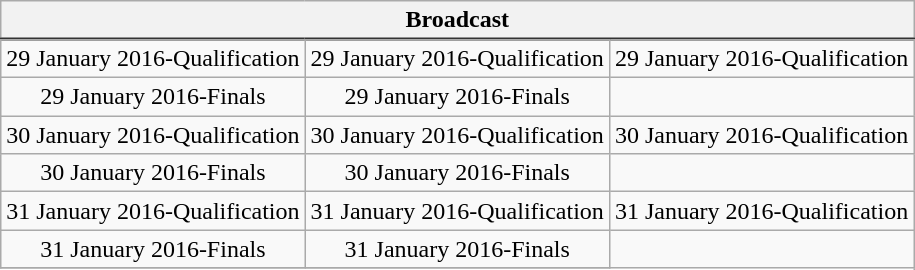<table class=wikitable style="text-align:center;">
<tr>
<th colspan=3>Broadcast</th>
</tr>
<tr style="border-top: 2px solid #333333;">
</tr>
<tr>
<td>29 January 2016-Qualification </td>
<td>29 January 2016-Qualification </td>
<td>29 January 2016-Qualification </td>
</tr>
<tr>
<td>29 January 2016-Finals </td>
<td>29 January 2016-Finals </td>
</tr>
<tr>
<td>30 January 2016-Qualification </td>
<td>30 January 2016-Qualification </td>
<td>30 January 2016-Qualification </td>
</tr>
<tr>
<td>30 January 2016-Finals </td>
<td>30 January 2016-Finals </td>
</tr>
<tr>
<td>31 January 2016-Qualification </td>
<td>31 January 2016-Qualification </td>
<td>31 January 2016-Qualification </td>
</tr>
<tr>
<td>31 January 2016-Finals </td>
<td>31 January 2016-Finals </td>
</tr>
<tr>
</tr>
</table>
